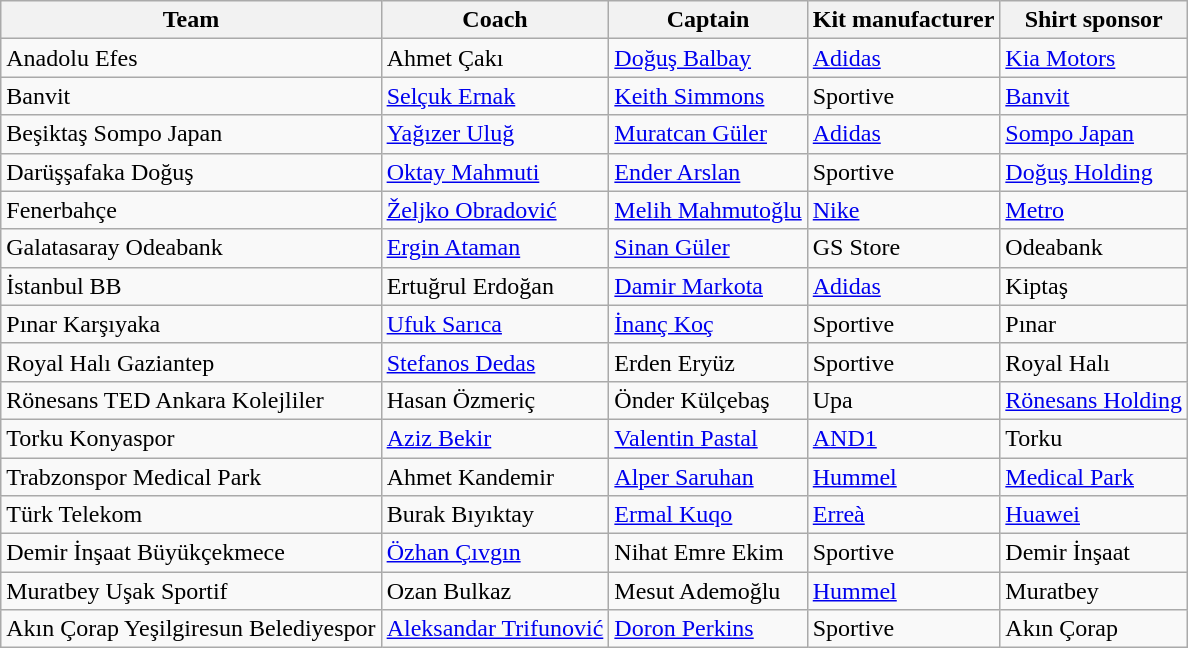<table class="wikitable sortable" style="font-size:100%; text-align: left;">
<tr>
<th>Team</th>
<th>Coach</th>
<th>Captain</th>
<th>Kit manufacturer</th>
<th>Shirt sponsor</th>
</tr>
<tr>
<td>Anadolu Efes</td>
<td> Ahmet Çakı</td>
<td> <a href='#'>Doğuş Balbay</a></td>
<td><a href='#'>Adidas</a></td>
<td><a href='#'>Kia Motors</a></td>
</tr>
<tr bgcolor=>
<td>Banvit</td>
<td> <a href='#'>Selçuk Ernak</a></td>
<td> <a href='#'>Keith Simmons</a></td>
<td>Sportive</td>
<td><a href='#'>Banvit</a></td>
</tr>
<tr bgcolor=>
<td>Beşiktaş Sompo Japan</td>
<td> <a href='#'>Yağızer Uluğ</a></td>
<td> <a href='#'>Muratcan Güler</a></td>
<td><a href='#'>Adidas</a></td>
<td><a href='#'>Sompo Japan</a></td>
</tr>
<tr bgcolor=>
<td>Darüşşafaka Doğuş</td>
<td> <a href='#'>Oktay Mahmuti</a></td>
<td> <a href='#'>Ender Arslan</a></td>
<td>Sportive</td>
<td><a href='#'>Doğuş Holding</a></td>
</tr>
<tr bgcolor=>
<td>Fenerbahçe</td>
<td> <a href='#'>Željko Obradović</a></td>
<td> <a href='#'>Melih Mahmutoğlu</a></td>
<td><a href='#'>Nike</a></td>
<td><a href='#'>Metro</a></td>
</tr>
<tr bgcolor=>
<td>Galatasaray Odeabank</td>
<td> <a href='#'>Ergin Ataman</a></td>
<td> <a href='#'>Sinan Güler</a></td>
<td>GS Store</td>
<td>Odeabank</td>
</tr>
<tr bgcolor=>
<td>İstanbul BB</td>
<td> Ertuğrul Erdoğan</td>
<td> <a href='#'>Damir Markota</a></td>
<td><a href='#'>Adidas</a></td>
<td>Kiptaş</td>
</tr>
<tr bgcolor=>
<td>Pınar Karşıyaka</td>
<td> <a href='#'>Ufuk Sarıca</a></td>
<td> <a href='#'>İnanç Koç</a></td>
<td>Sportive</td>
<td>Pınar</td>
</tr>
<tr bgcolor=>
<td>Royal Halı Gaziantep</td>
<td> <a href='#'>Stefanos Dedas</a></td>
<td> Erden Eryüz</td>
<td>Sportive</td>
<td>Royal Halı</td>
</tr>
<tr bgcolor=>
<td>Rönesans TED Ankara Kolejliler</td>
<td> Hasan Özmeriç</td>
<td> Önder Külçebaş</td>
<td>Upa</td>
<td><a href='#'>Rönesans Holding</a></td>
</tr>
<tr bgcolor=>
<td>Torku Konyaspor</td>
<td> <a href='#'>Aziz Bekir</a></td>
<td> <a href='#'>Valentin Pastal</a></td>
<td><a href='#'>AND1</a></td>
<td>Torku</td>
</tr>
<tr bgcolor=>
<td>Trabzonspor Medical Park</td>
<td> Ahmet Kandemir</td>
<td> <a href='#'>Alper Saruhan</a></td>
<td><a href='#'>Hummel</a></td>
<td><a href='#'>Medical Park</a></td>
</tr>
<tr bgcolor=>
<td>Türk Telekom</td>
<td> Burak Bıyıktay</td>
<td> <a href='#'>Ermal Kuqo</a></td>
<td><a href='#'>Erreà</a></td>
<td><a href='#'>Huawei</a></td>
</tr>
<tr bgcolor=>
<td>Demir İnşaat Büyükçekmece</td>
<td> <a href='#'>Özhan Çıvgın</a></td>
<td> Nihat Emre Ekim</td>
<td>Sportive</td>
<td>Demir İnşaat</td>
</tr>
<tr bgcolor=>
<td>Muratbey Uşak Sportif</td>
<td> Ozan Bulkaz</td>
<td> Mesut Ademoğlu</td>
<td><a href='#'>Hummel</a></td>
<td>Muratbey</td>
</tr>
<tr bgcolor=>
<td>Akın Çorap Yeşilgiresun Belediyespor</td>
<td> <a href='#'>Aleksandar Trifunović</a></td>
<td> <a href='#'>Doron Perkins</a></td>
<td>Sportive</td>
<td>Akın Çorap</td>
</tr>
</table>
